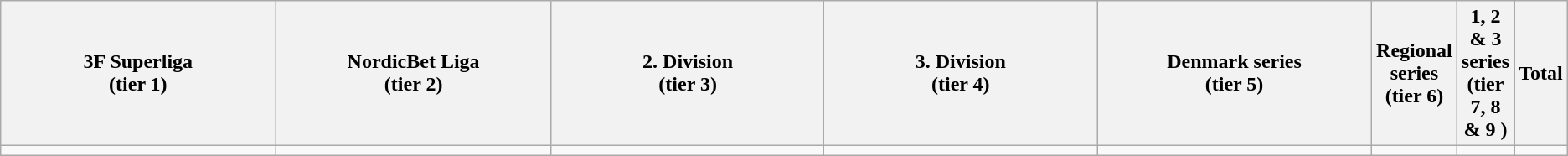<table class="wikitable">
<tr>
<th width="20%">3F Superliga<br> (tier 1)</th>
<th width="20%">NordicBet Liga<br> (tier 2)</th>
<th width="20%">2. Division<br> (tier 3)</th>
<th width="20%">3. Division<br> (tier 4)</th>
<th width="20%">Denmark series<br> (tier 5)</th>
<th width="20%">Regional series<br> (tier 6)</th>
<th width="20%">1, 2 & 3 series<br> (tier 7, 8 & 9 )</th>
<th width="20%">Total</th>
</tr>
<tr>
<td></td>
<td></td>
<td></td>
<td></td>
<td></td>
<td></td>
<td></td>
<td></td>
</tr>
</table>
